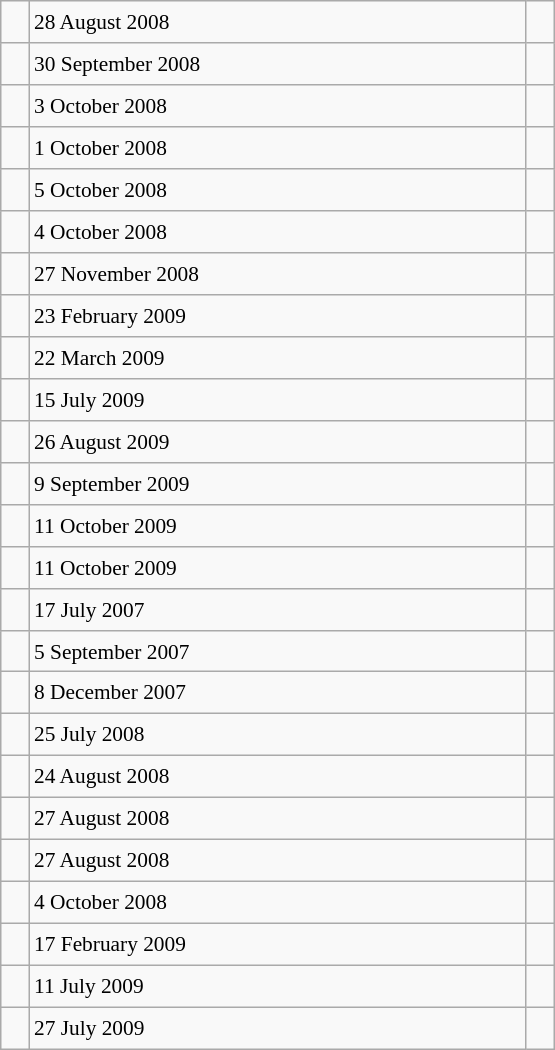<table class="wikitable" style="font-size: 89%; float: left; width: 26em; margin-right: 1em; height: 700px">
<tr>
<td></td>
<td>28 August 2008</td>
<td></td>
</tr>
<tr>
<td></td>
<td>30 September 2008</td>
<td></td>
</tr>
<tr>
<td></td>
<td>3 October 2008</td>
<td></td>
</tr>
<tr>
<td></td>
<td>1 October 2008</td>
<td></td>
</tr>
<tr>
<td></td>
<td>5 October 2008</td>
<td></td>
</tr>
<tr>
<td></td>
<td>4 October 2008</td>
<td></td>
</tr>
<tr>
<td></td>
<td>27 November 2008</td>
<td></td>
</tr>
<tr>
<td></td>
<td>23 February 2009</td>
<td></td>
</tr>
<tr>
<td></td>
<td>22 March 2009</td>
<td></td>
</tr>
<tr>
<td></td>
<td>15 July 2009</td>
<td></td>
</tr>
<tr>
<td></td>
<td>26 August 2009</td>
<td></td>
</tr>
<tr>
<td></td>
<td>9 September 2009</td>
<td></td>
</tr>
<tr>
<td></td>
<td>11 October 2009</td>
<td></td>
</tr>
<tr>
<td></td>
<td>11 October 2009</td>
<td></td>
</tr>
<tr>
<td></td>
<td>17 July 2007</td>
<td></td>
</tr>
<tr>
<td></td>
<td>5 September 2007</td>
<td></td>
</tr>
<tr>
<td></td>
<td>8 December 2007</td>
<td></td>
</tr>
<tr>
<td></td>
<td>25 July 2008</td>
<td></td>
</tr>
<tr>
<td></td>
<td>24 August 2008</td>
<td></td>
</tr>
<tr>
<td></td>
<td>27 August 2008</td>
<td></td>
</tr>
<tr>
<td></td>
<td>27 August 2008</td>
<td></td>
</tr>
<tr>
<td></td>
<td>4 October 2008</td>
<td></td>
</tr>
<tr>
<td></td>
<td>17 February 2009</td>
<td></td>
</tr>
<tr>
<td></td>
<td>11 July 2009</td>
<td></td>
</tr>
<tr>
<td></td>
<td>27 July 2009</td>
<td></td>
</tr>
</table>
